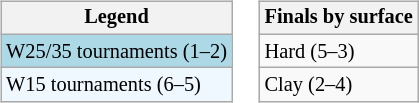<table>
<tr valign=top>
<td><br><table class="wikitable" style="font-size:85%;">
<tr>
<th>Legend</th>
</tr>
<tr style="background:lightblue;">
<td>W25/35 tournaments (1–2)</td>
</tr>
<tr style="background:#f0f8ff;">
<td>W15 tournaments (6–5)</td>
</tr>
</table>
</td>
<td><br><table class="wikitable" style="font-size:85%;">
<tr>
<th>Finals by surface</th>
</tr>
<tr>
<td>Hard (5–3)</td>
</tr>
<tr>
<td>Clay (2–4)</td>
</tr>
</table>
</td>
</tr>
</table>
